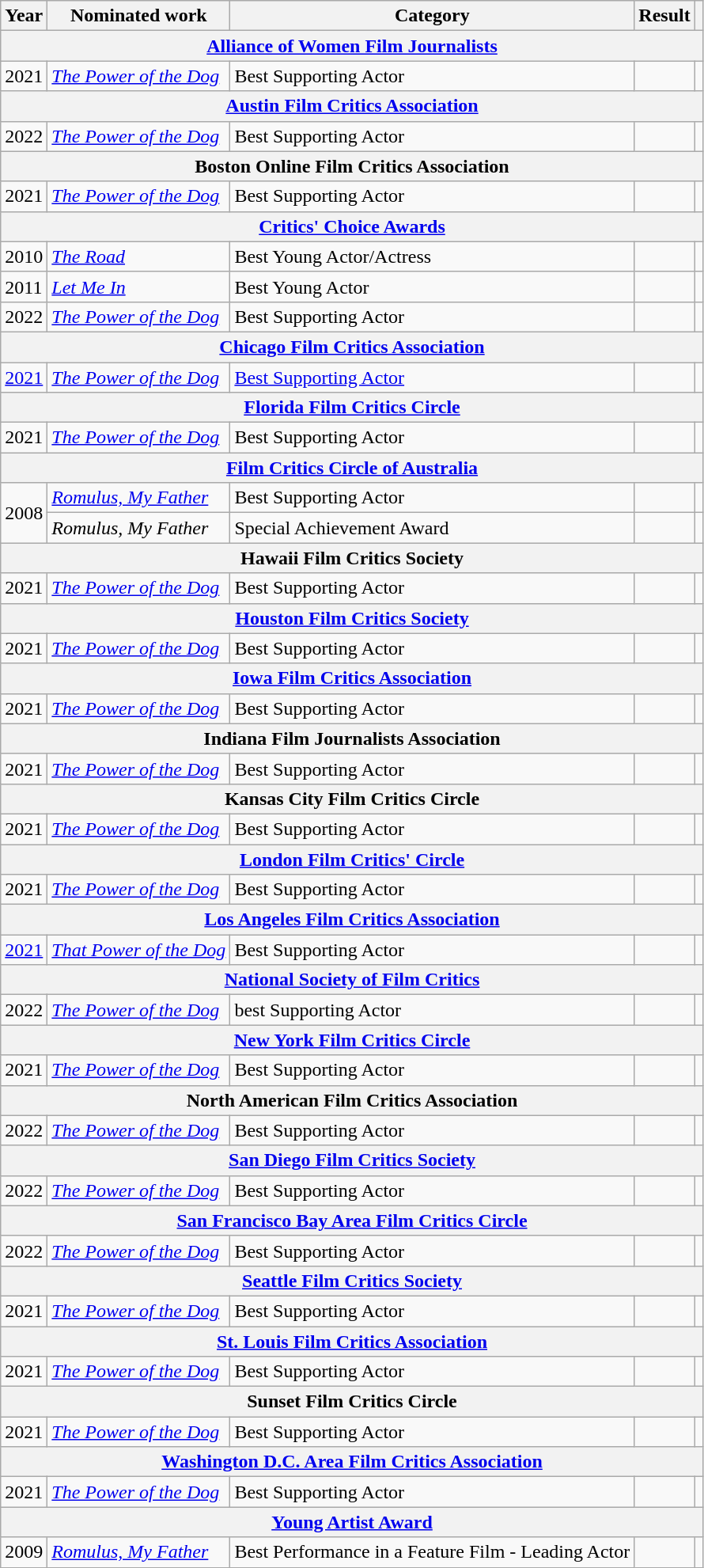<table class="wikitable">
<tr>
<th scope="col">Year</th>
<th scope="col">Nominated work</th>
<th scope="col">Category</th>
<th style="col">Result</th>
<th style="col"></th>
</tr>
<tr>
<th colspan="5"><a href='#'>Alliance of Women Film Journalists</a></th>
</tr>
<tr>
<td>2021</td>
<td><em><a href='#'>The Power of the Dog</a></em></td>
<td>Best Supporting Actor</td>
<td></td>
<td></td>
</tr>
<tr>
<th colspan="5"><a href='#'>Austin Film Critics Association</a></th>
</tr>
<tr>
<td>2022</td>
<td><em><a href='#'>The Power of the Dog</a></em></td>
<td>Best Supporting Actor</td>
<td></td>
<td></td>
</tr>
<tr>
<th colspan="5">Boston Online Film Critics Association</th>
</tr>
<tr>
<td>2021</td>
<td><em><a href='#'>The Power of the Dog</a></em></td>
<td>Best Supporting Actor</td>
<td></td>
<td></td>
</tr>
<tr>
<th colspan="5"><a href='#'>Critics' Choice Awards</a></th>
</tr>
<tr>
<td>2010</td>
<td><em><a href='#'>The Road</a></em></td>
<td>Best Young Actor/Actress</td>
<td></td>
<td></td>
</tr>
<tr>
<td>2011</td>
<td><em><a href='#'>Let Me In</a></em></td>
<td>Best Young Actor</td>
<td></td>
<td></td>
</tr>
<tr>
<td>2022</td>
<td><em><a href='#'>The Power of the Dog</a></em></td>
<td>Best Supporting Actor</td>
<td></td>
<td></td>
</tr>
<tr>
<th colspan="5"><a href='#'>Chicago Film Critics Association</a></th>
</tr>
<tr>
<td><a href='#'>2021</a></td>
<td><em><a href='#'>The Power of the Dog</a></em></td>
<td><a href='#'>Best Supporting Actor</a></td>
<td></td>
<td></td>
</tr>
<tr>
<th colspan="5"><a href='#'>Florida Film Critics Circle</a></th>
</tr>
<tr>
<td>2021</td>
<td><em><a href='#'>The Power of the Dog</a></em></td>
<td>Best Supporting Actor</td>
<td></td>
<td></td>
</tr>
<tr>
<th colspan="5"><a href='#'>Film Critics Circle of Australia </a></th>
</tr>
<tr>
<td rowspan="2">2008</td>
<td><em><a href='#'>Romulus, My Father</a></em></td>
<td>Best Supporting Actor</td>
<td></td>
<td></td>
</tr>
<tr>
<td><em>Romulus, My Father</em></td>
<td>Special Achievement Award</td>
<td></td>
<td></td>
</tr>
<tr>
<th colspan="5">Hawaii Film Critics Society</th>
</tr>
<tr>
<td>2021</td>
<td><em><a href='#'>The Power of the Dog</a></em></td>
<td>Best Supporting Actor</td>
<td></td>
<td></td>
</tr>
<tr>
<th colspan="5"><a href='#'>Houston Film Critics Society</a></th>
</tr>
<tr>
<td>2021</td>
<td><em><a href='#'>The Power of the Dog</a></em></td>
<td>Best Supporting Actor</td>
<td></td>
<td></td>
</tr>
<tr>
<th colspan="5"><a href='#'>Iowa Film Critics Association</a></th>
</tr>
<tr>
<td>2021</td>
<td><em><a href='#'>The Power of the Dog</a></em></td>
<td>Best Supporting Actor</td>
<td></td>
<td></td>
</tr>
<tr>
<th colspan="5">Indiana Film Journalists Association</th>
</tr>
<tr>
<td>2021</td>
<td><em><a href='#'>The Power of the Dog</a></em></td>
<td>Best Supporting Actor</td>
<td></td>
<td></td>
</tr>
<tr>
<th colspan="5">Kansas City Film Critics Circle</th>
</tr>
<tr>
<td>2021</td>
<td><em><a href='#'>The Power of the Dog</a></em></td>
<td>Best Supporting Actor</td>
<td></td>
<td></td>
</tr>
<tr>
<th colspan="5"><a href='#'>London Film Critics' Circle</a></th>
</tr>
<tr>
<td>2021</td>
<td><em><a href='#'>The Power of the Dog</a></em></td>
<td>Best Supporting Actor</td>
<td></td>
<td></td>
</tr>
<tr>
<th colspan="5"><a href='#'>Los Angeles Film Critics Association </a></th>
</tr>
<tr>
<td><a href='#'>2021</a></td>
<td><em><a href='#'>That Power of the Dog</a></em></td>
<td>Best Supporting Actor</td>
<td></td>
<td></td>
</tr>
<tr>
<th colspan="5"><a href='#'>National Society of Film Critics</a></th>
</tr>
<tr>
<td>2022</td>
<td><em><a href='#'>The Power of the Dog</a></em></td>
<td>best Supporting Actor</td>
<td></td>
<td></td>
</tr>
<tr>
<th colspan="5"><a href='#'>New York Film Critics Circle</a></th>
</tr>
<tr>
<td>2021</td>
<td><em><a href='#'>The Power of the Dog</a></em></td>
<td>Best Supporting Actor</td>
<td></td>
<td></td>
</tr>
<tr>
<th colspan="5">North American Film Critics Association</th>
</tr>
<tr>
<td>2022</td>
<td><em><a href='#'>The Power of the Dog</a></em></td>
<td>Best Supporting Actor</td>
<td></td>
<td></td>
</tr>
<tr>
<th colspan="5"><a href='#'>San Diego Film Critics Society</a></th>
</tr>
<tr>
<td>2022</td>
<td><em><a href='#'>The Power of the Dog</a></em></td>
<td>Best Supporting Actor</td>
<td></td>
<td></td>
</tr>
<tr>
<th colspan="5"><a href='#'>San Francisco Bay Area Film Critics Circle</a></th>
</tr>
<tr>
<td>2022</td>
<td><em><a href='#'>The Power of the Dog</a></em></td>
<td>Best Supporting Actor</td>
<td></td>
<td></td>
</tr>
<tr>
<th colspan="5"><a href='#'>Seattle Film Critics Society</a></th>
</tr>
<tr>
<td>2021</td>
<td><em><a href='#'>The Power of the Dog</a></em></td>
<td>Best Supporting Actor</td>
<td></td>
<td></td>
</tr>
<tr>
<th colspan="5"><a href='#'>St. Louis Film Critics Association </a></th>
</tr>
<tr>
<td>2021</td>
<td><em><a href='#'>The Power of the Dog</a></em></td>
<td>Best Supporting Actor</td>
<td></td>
<td></td>
</tr>
<tr>
<th colspan="5">Sunset Film Critics Circle</th>
</tr>
<tr>
<td>2021</td>
<td><em><a href='#'>The Power of the Dog</a></em></td>
<td>Best Supporting Actor</td>
<td></td>
<td></td>
</tr>
<tr>
<th colspan="5"><a href='#'>Washington D.C. Area Film Critics Association </a></th>
</tr>
<tr>
<td>2021</td>
<td><em><a href='#'>The Power of the Dog</a></em></td>
<td>Best Supporting Actor</td>
<td></td>
<td></td>
</tr>
<tr>
<th colspan="5"><a href='#'>Young Artist Award</a></th>
</tr>
<tr>
<td>2009</td>
<td><em><a href='#'>Romulus, My Father</a></em></td>
<td>Best Performance in a Feature Film - Leading Actor</td>
<td></td>
<td></td>
</tr>
</table>
